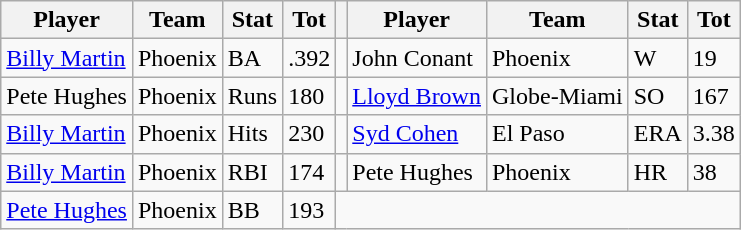<table class="wikitable">
<tr>
<th>Player</th>
<th>Team</th>
<th>Stat</th>
<th>Tot</th>
<th></th>
<th>Player</th>
<th>Team</th>
<th>Stat</th>
<th>Tot</th>
</tr>
<tr>
<td><a href='#'>Billy Martin</a></td>
<td>Phoenix</td>
<td>BA</td>
<td>.392</td>
<td></td>
<td>John Conant</td>
<td>Phoenix</td>
<td>W</td>
<td>19</td>
</tr>
<tr>
<td>Pete Hughes</td>
<td>Phoenix</td>
<td>Runs</td>
<td>180</td>
<td></td>
<td><a href='#'>Lloyd Brown</a></td>
<td>Globe-Miami</td>
<td>SO</td>
<td>167</td>
</tr>
<tr>
<td><a href='#'>Billy Martin</a></td>
<td>Phoenix</td>
<td>Hits</td>
<td>230</td>
<td></td>
<td><a href='#'>Syd Cohen</a></td>
<td>El Paso</td>
<td>ERA</td>
<td>3.38</td>
</tr>
<tr>
<td><a href='#'>Billy Martin</a></td>
<td>Phoenix</td>
<td>RBI</td>
<td>174</td>
<td></td>
<td>Pete Hughes</td>
<td>Phoenix</td>
<td>HR</td>
<td>38</td>
</tr>
<tr>
<td><a href='#'>Pete Hughes</a></td>
<td>Phoenix</td>
<td>BB</td>
<td>193</td>
</tr>
</table>
